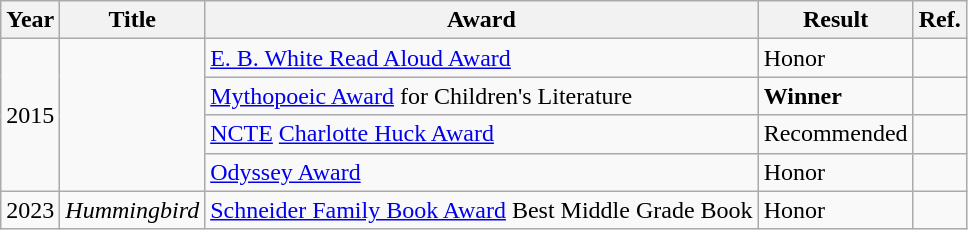<table class="wikitable sortable mw-collapsible">
<tr>
<th>Year</th>
<th>Title</th>
<th>Award</th>
<th>Result</th>
<th>Ref.</th>
</tr>
<tr>
<td rowspan="4">2015</td>
<td rowspan="4"><em></em></td>
<td><a href='#'>E. B. White Read Aloud Award</a></td>
<td>Honor</td>
<td></td>
</tr>
<tr>
<td><a href='#'>Mythopoeic Award</a> for Children's Literature</td>
<td><strong>Winner</strong></td>
<td></td>
</tr>
<tr>
<td><a href='#'>NCTE</a> <a href='#'>Charlotte Huck Award</a></td>
<td>Recommended</td>
<td></td>
</tr>
<tr>
<td><a href='#'>Odyssey Award</a></td>
<td>Honor</td>
<td></td>
</tr>
<tr>
<td>2023</td>
<td><em>Hummingbird</em></td>
<td><a href='#'>Schneider Family Book Award</a> Best Middle Grade Book</td>
<td>Honor</td>
<td></td>
</tr>
</table>
